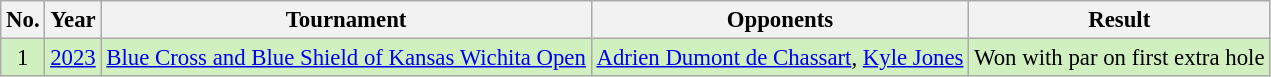<table class="wikitable" style="font-size:95%;">
<tr>
<th>No.</th>
<th>Year</th>
<th>Tournament</th>
<th>Opponents</th>
<th>Result</th>
</tr>
<tr style="background:#D0F0C0;">
<td align=center>1</td>
<td><a href='#'>2023</a></td>
<td><a href='#'>Blue Cross and Blue Shield of Kansas Wichita Open</a></td>
<td> <a href='#'>Adrien Dumont de Chassart</a>,  <a href='#'>Kyle Jones</a></td>
<td>Won with par on first extra hole</td>
</tr>
</table>
